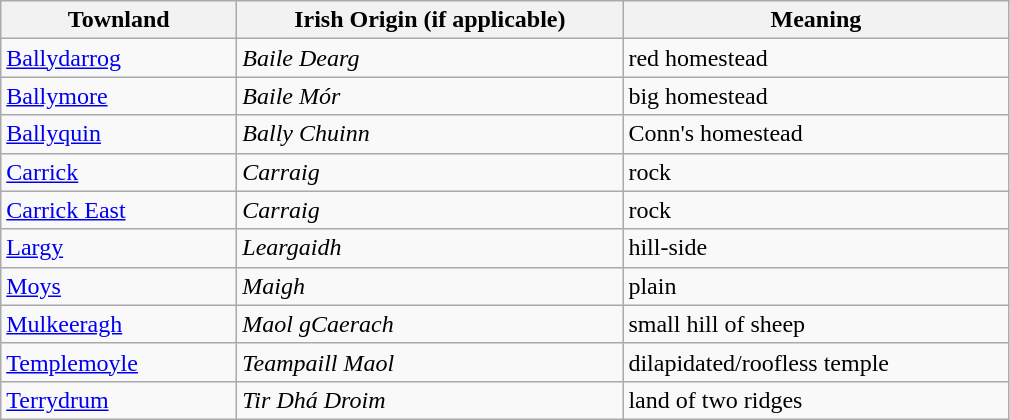<table class="wikitable" style="border:1px solid darkgray;">
<tr>
<th width="150">Townland</th>
<th width="250">Irish Origin (if applicable)</th>
<th width="250">Meaning</th>
</tr>
<tr>
<td><a href='#'>Ballydarrog</a></td>
<td><em>Baile Dearg</em></td>
<td>red homestead</td>
</tr>
<tr>
<td><a href='#'>Ballymore</a></td>
<td><em>Baile Mór</em></td>
<td>big homestead</td>
</tr>
<tr>
<td><a href='#'>Ballyquin</a></td>
<td><em>Bally Chuinn</em></td>
<td>Conn's homestead</td>
</tr>
<tr>
<td><a href='#'>Carrick</a></td>
<td><em>Carraig</em></td>
<td>rock</td>
</tr>
<tr>
<td><a href='#'>Carrick East</a></td>
<td><em>Carraig</em></td>
<td>rock</td>
</tr>
<tr>
<td><a href='#'>Largy</a></td>
<td><em>Leargaidh</em></td>
<td>hill-side</td>
</tr>
<tr>
<td><a href='#'>Moys</a></td>
<td><em>Maigh</em></td>
<td>plain</td>
</tr>
<tr>
<td><a href='#'>Mulkeeragh</a></td>
<td><em>Maol gCaerach</em></td>
<td>small hill of sheep</td>
</tr>
<tr>
<td><a href='#'>Templemoyle</a></td>
<td><em>Teampaill Maol</em></td>
<td>dilapidated/roofless temple</td>
</tr>
<tr>
<td><a href='#'>Terrydrum</a></td>
<td><em>Tir Dhá Droim</em></td>
<td>land of two ridges</td>
</tr>
</table>
